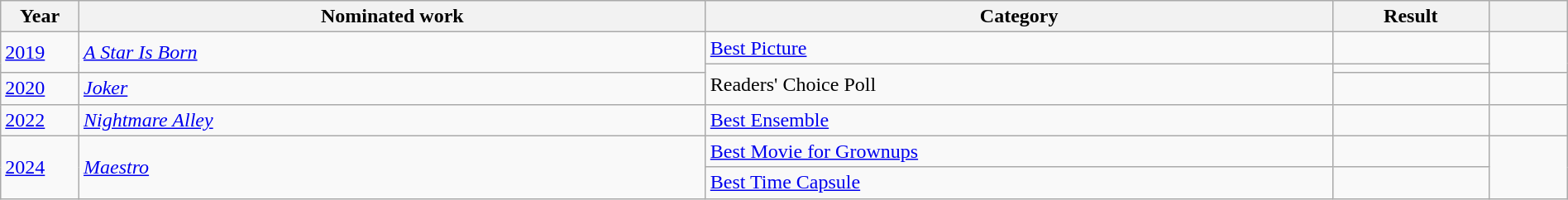<table class="wikitable" style="width:100%;">
<tr>
<th width=5%>Year</th>
<th style="width:40%;">Nominated work</th>
<th style="width:40%;">Category</th>
<th style="width:10%;">Result</th>
<th width=5%></th>
</tr>
<tr>
<td rowspan="2"><a href='#'>2019</a></td>
<td rowspan="2"><em><a href='#'>A Star Is Born</a></em></td>
<td><a href='#'>Best Picture</a></td>
<td></td>
<td rowspan="2" style="text-align:center;"></td>
</tr>
<tr>
<td rowspan="2">Readers' Choice Poll</td>
<td></td>
</tr>
<tr>
<td><a href='#'>2020</a></td>
<td><em><a href='#'>Joker</a></em></td>
<td></td>
<td style="text-align:center;"></td>
</tr>
<tr>
<td><a href='#'>2022</a></td>
<td><em><a href='#'>Nightmare Alley</a></em></td>
<td><a href='#'>Best Ensemble</a></td>
<td></td>
<td style="text-align:center;"></td>
</tr>
<tr>
<td rowspan="2"><a href='#'>2024</a></td>
<td rowspan="2"><em><a href='#'>Maestro</a></em></td>
<td><a href='#'>Best Movie for Grownups</a></td>
<td></td>
<td rowspan="2" style="text-align:center;"><br></td>
</tr>
<tr>
<td><a href='#'>Best Time Capsule</a></td>
<td></td>
</tr>
</table>
